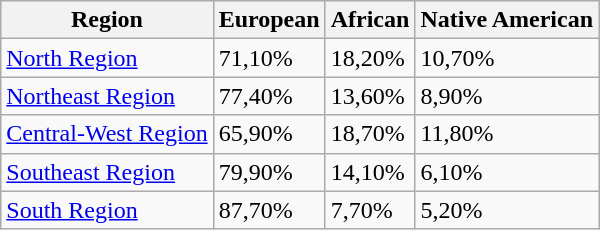<table class="wikitable">
<tr>
<th><strong>Region</strong></th>
<th><strong>European</strong></th>
<th><strong>African</strong></th>
<th><strong>Native American</strong></th>
</tr>
<tr>
<td><a href='#'>North Region</a></td>
<td>71,10%</td>
<td>18,20%</td>
<td>10,70%</td>
</tr>
<tr>
<td><a href='#'>Northeast Region</a></td>
<td>77,40%</td>
<td>13,60%</td>
<td>8,90%</td>
</tr>
<tr>
<td><a href='#'>Central-West Region</a></td>
<td>65,90%</td>
<td>18,70%</td>
<td>11,80%</td>
</tr>
<tr>
<td><a href='#'>Southeast Region</a></td>
<td>79,90%</td>
<td>14,10%</td>
<td>6,10%</td>
</tr>
<tr>
<td><a href='#'>South Region</a></td>
<td>87,70%</td>
<td>7,70%</td>
<td>5,20%</td>
</tr>
</table>
